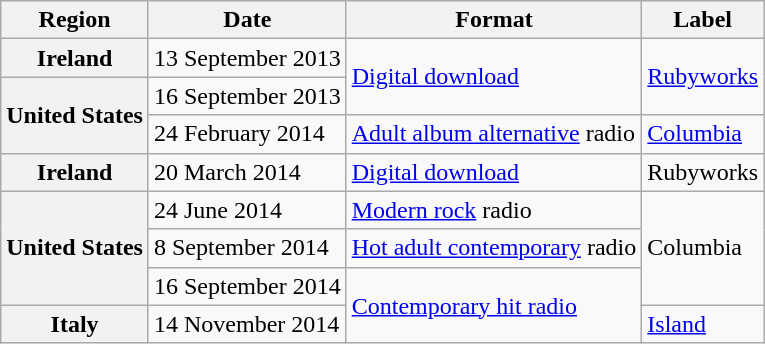<table class="wikitable plainrowheaders">
<tr>
<th scope="col">Region</th>
<th scope="col">Date</th>
<th scope="col">Format</th>
<th scope="col">Label</th>
</tr>
<tr>
<th scope="row">Ireland</th>
<td>13 September 2013</td>
<td rowspan="2"><a href='#'>Digital download</a> </td>
<td rowspan="2"><a href='#'>Rubyworks</a></td>
</tr>
<tr>
<th scope="row" rowspan="2">United States</th>
<td>16 September 2013</td>
</tr>
<tr>
<td>24 February 2014</td>
<td><a href='#'>Adult album alternative</a> radio</td>
<td><a href='#'>Columbia</a></td>
</tr>
<tr>
<th scope="row">Ireland</th>
<td>20 March 2014</td>
<td><a href='#'>Digital download</a></td>
<td>Rubyworks</td>
</tr>
<tr>
<th scope="row" rowspan="3">United States</th>
<td>24 June 2014</td>
<td><a href='#'>Modern rock</a> radio</td>
<td rowspan="3">Columbia</td>
</tr>
<tr>
<td>8 September 2014</td>
<td><a href='#'>Hot adult contemporary</a> radio</td>
</tr>
<tr>
<td>16 September 2014</td>
<td rowspan="2"><a href='#'>Contemporary hit radio</a></td>
</tr>
<tr>
<th scope="row">Italy</th>
<td>14 November 2014</td>
<td><a href='#'>Island</a></td>
</tr>
</table>
